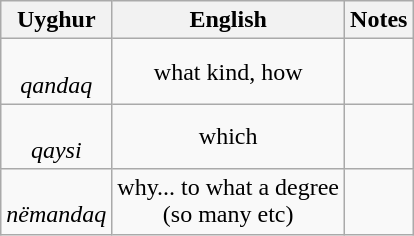<table class="wikitable" style="text-align: center;">
<tr>
<th>Uyghur</th>
<th>English</th>
<th>Notes</th>
</tr>
<tr>
<td><strong></strong><br><em>qandaq</em></td>
<td>what kind, how</td>
<td></td>
</tr>
<tr>
<td><strong></strong><br><em>qaysi</em></td>
<td>which</td>
<td></td>
</tr>
<tr>
<td><strong></strong><br><em>nëmandaq</em></td>
<td>why... to what a degree<br>(so many etc)</td>
<td></td>
</tr>
</table>
